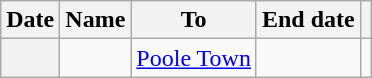<table class="wikitable sortable plainrowheaders">
<tr>
<th scope=col>Date</th>
<th scope=col>Name</th>
<th scope=col>To</th>
<th scope=col>End date</th>
<th scope=col class=unsortable></th>
</tr>
<tr>
<th scope=row></th>
<td></td>
<td><a href='#'>Poole Town</a></td>
<td></td>
<td style="text-align:center"></td>
</tr>
</table>
